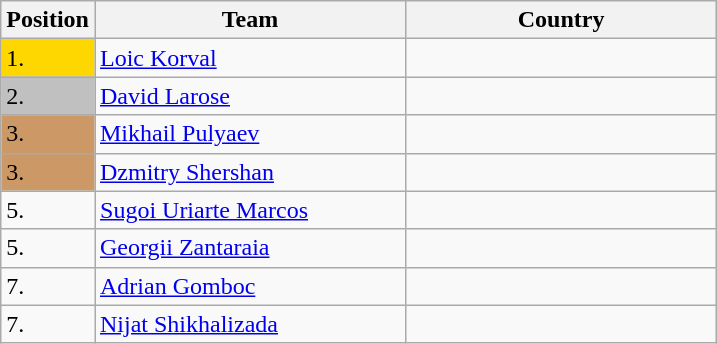<table class=wikitable>
<tr>
<th width=10>Position</th>
<th width=200>Team</th>
<th width=200>Country</th>
</tr>
<tr>
<td bgcolor=gold>1.</td>
<td><a href='#'>Loic Korval</a></td>
<td></td>
</tr>
<tr>
<td bgcolor="silver">2.</td>
<td><a href='#'>David Larose</a></td>
<td></td>
</tr>
<tr>
<td bgcolor="CC9966">3.</td>
<td><a href='#'>Mikhail Pulyaev</a></td>
<td></td>
</tr>
<tr>
<td bgcolor="CC9966">3.</td>
<td><a href='#'>Dzmitry Shershan</a></td>
<td></td>
</tr>
<tr>
<td>5.</td>
<td><a href='#'>Sugoi Uriarte Marcos</a></td>
<td></td>
</tr>
<tr>
<td>5.</td>
<td><a href='#'>Georgii Zantaraia</a></td>
<td></td>
</tr>
<tr>
<td>7.</td>
<td><a href='#'>Adrian Gomboc</a></td>
<td></td>
</tr>
<tr>
<td>7.</td>
<td><a href='#'>Nijat Shikhalizada</a></td>
<td></td>
</tr>
</table>
